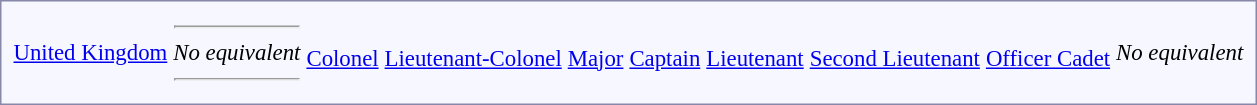<table style="border:1px solid #8888aa; background:#f7f8ff; padding:5px; font-size:95%; margin:0 12px 12px 0;">
<tr style="text-align:center;">
<td rowspan=2> <a href='#'>United Kingdom</a><br></td>
<td colspan=12 rowspan=2><hr><em>No equivalent</em><hr></td>
<td colspan=2></td>
<td colspan=2></td>
<td colspan=2></td>
<td colspan=2></td>
<td colspan=3></td>
<td colspan=3></td>
<td colspan=6><strong></strong></td>
<td colspan=6 rowspan=2><em>No equivalent</em></td>
</tr>
<tr style="text-align:center;">
<td colspan=2><a href='#'>Colonel</a></td>
<td colspan=2><a href='#'>Lieutenant-Colonel</a></td>
<td colspan=2><a href='#'>Major</a></td>
<td colspan=2><a href='#'>Captain</a></td>
<td colspan=3><a href='#'>Lieutenant</a></td>
<td colspan=3><a href='#'>Second Lieutenant</a></td>
<td colspan=6><a href='#'>Officer Cadet</a></td>
</tr>
</table>
